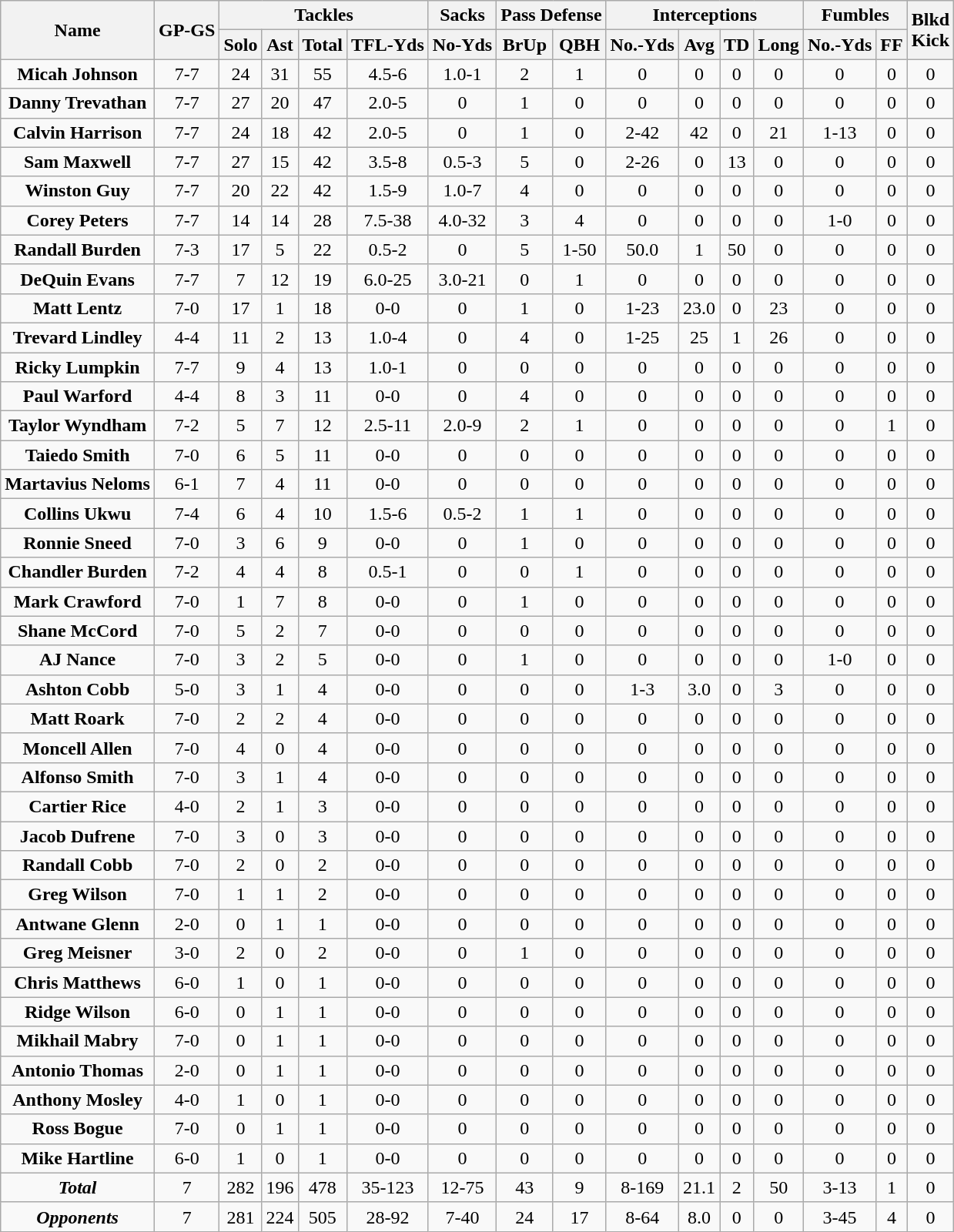<table class="wikitable" style="white-space:nowrap;">
<tr>
<th rowspan="2">Name</th>
<th rowspan="2">GP-GS</th>
<th colspan="4">Tackles</th>
<th>Sacks</th>
<th colspan="2">Pass Defense</th>
<th colspan="4">Interceptions</th>
<th colspan="2">Fumbles</th>
<th rowspan="2">Blkd<br>Kick</th>
</tr>
<tr>
<th>Solo</th>
<th>Ast</th>
<th>Total</th>
<th>TFL-Yds</th>
<th>No-Yds</th>
<th>BrUp</th>
<th>QBH</th>
<th>No.-Yds</th>
<th>Avg</th>
<th>TD</th>
<th>Long</th>
<th>No.-Yds</th>
<th>FF</th>
</tr>
<tr align="center">
<td><strong>Micah Johnson</strong></td>
<td>7-7</td>
<td>24</td>
<td>31</td>
<td>55</td>
<td>4.5-6</td>
<td>1.0-1</td>
<td>2</td>
<td>1</td>
<td>0</td>
<td>0</td>
<td>0</td>
<td>0</td>
<td>0</td>
<td>0</td>
<td>0</td>
</tr>
<tr align="center">
<td><strong>Danny Trevathan</strong></td>
<td>7-7</td>
<td>27</td>
<td>20</td>
<td>47</td>
<td>2.0-5</td>
<td>0</td>
<td>1</td>
<td>0</td>
<td>0</td>
<td>0</td>
<td>0</td>
<td>0</td>
<td>0</td>
<td>0</td>
<td>0</td>
</tr>
<tr align="center">
<td><strong>Calvin Harrison</strong></td>
<td>7-7</td>
<td>24</td>
<td>18</td>
<td>42</td>
<td>2.0-5</td>
<td>0</td>
<td>1</td>
<td>0</td>
<td>2-42</td>
<td>42</td>
<td>0</td>
<td>21</td>
<td>1-13</td>
<td>0</td>
<td>0</td>
</tr>
<tr align="center">
<td><strong>Sam Maxwell</strong></td>
<td>7-7</td>
<td>27</td>
<td>15</td>
<td>42</td>
<td>3.5-8</td>
<td>0.5-3</td>
<td>5</td>
<td>0</td>
<td>2-26</td>
<td>0</td>
<td>13</td>
<td>0</td>
<td>0</td>
<td>0</td>
<td>0</td>
</tr>
<tr align="center">
<td><strong>Winston Guy</strong></td>
<td>7-7</td>
<td>20</td>
<td>22</td>
<td>42</td>
<td>1.5-9</td>
<td>1.0-7</td>
<td>4</td>
<td>0</td>
<td>0</td>
<td>0</td>
<td>0</td>
<td>0</td>
<td>0</td>
<td>0</td>
<td>0</td>
</tr>
<tr align="center">
<td><strong>Corey Peters</strong></td>
<td>7-7</td>
<td>14</td>
<td>14</td>
<td>28</td>
<td>7.5-38</td>
<td>4.0-32</td>
<td>3</td>
<td>4</td>
<td>0</td>
<td>0</td>
<td>0</td>
<td>0</td>
<td>1-0</td>
<td>0</td>
<td>0</td>
</tr>
<tr align="center">
<td><strong>Randall Burden</strong></td>
<td>7-3</td>
<td>17</td>
<td>5</td>
<td>22</td>
<td>0.5-2</td>
<td>0</td>
<td>5</td>
<td>1-50</td>
<td>50.0</td>
<td>1</td>
<td>50</td>
<td>0</td>
<td>0</td>
<td>0</td>
<td>0</td>
</tr>
<tr align="center">
<td><strong>DeQuin Evans</strong></td>
<td>7-7</td>
<td>7</td>
<td>12</td>
<td>19</td>
<td>6.0-25</td>
<td>3.0-21</td>
<td>0</td>
<td>1</td>
<td>0</td>
<td>0</td>
<td>0</td>
<td>0</td>
<td>0</td>
<td>0</td>
<td>0</td>
</tr>
<tr align="center">
<td><strong>Matt Lentz</strong></td>
<td>7-0</td>
<td>17</td>
<td>1</td>
<td>18</td>
<td>0-0</td>
<td>0</td>
<td>1</td>
<td>0</td>
<td>1-23</td>
<td>23.0</td>
<td>0</td>
<td>23</td>
<td>0</td>
<td>0</td>
<td>0</td>
</tr>
<tr align="center">
<td><strong>Trevard Lindley</strong></td>
<td>4-4</td>
<td>11</td>
<td>2</td>
<td>13</td>
<td>1.0-4</td>
<td>0</td>
<td>4</td>
<td>0</td>
<td>1-25</td>
<td>25</td>
<td>1</td>
<td>26</td>
<td>0</td>
<td>0</td>
<td>0</td>
</tr>
<tr align="center">
<td><strong>Ricky Lumpkin</strong></td>
<td>7-7</td>
<td>9</td>
<td>4</td>
<td>13</td>
<td>1.0-1</td>
<td>0</td>
<td>0</td>
<td>0</td>
<td>0</td>
<td>0</td>
<td>0</td>
<td>0</td>
<td>0</td>
<td>0</td>
<td>0</td>
</tr>
<tr align="center">
<td><strong>Paul Warford</strong></td>
<td>4-4</td>
<td>8</td>
<td>3</td>
<td>11</td>
<td>0-0</td>
<td>0</td>
<td>4</td>
<td>0</td>
<td>0</td>
<td>0</td>
<td>0</td>
<td>0</td>
<td>0</td>
<td>0</td>
<td>0</td>
</tr>
<tr align="center">
<td><strong>Taylor Wyndham</strong></td>
<td>7-2</td>
<td>5</td>
<td>7</td>
<td>12</td>
<td>2.5-11</td>
<td>2.0-9</td>
<td>2</td>
<td>1</td>
<td>0</td>
<td>0</td>
<td>0</td>
<td>0</td>
<td>0</td>
<td>1</td>
<td>0</td>
</tr>
<tr align="center">
<td><strong>Taiedo Smith</strong></td>
<td>7-0</td>
<td>6</td>
<td>5</td>
<td>11</td>
<td>0-0</td>
<td>0</td>
<td>0</td>
<td>0</td>
<td>0</td>
<td>0</td>
<td>0</td>
<td>0</td>
<td>0</td>
<td>0</td>
<td>0</td>
</tr>
<tr align="center">
<td><strong>Martavius Neloms</strong></td>
<td>6-1</td>
<td>7</td>
<td>4</td>
<td>11</td>
<td>0-0</td>
<td>0</td>
<td>0</td>
<td>0</td>
<td>0</td>
<td>0</td>
<td>0</td>
<td>0</td>
<td>0</td>
<td>0</td>
<td>0</td>
</tr>
<tr align="center">
<td><strong>Collins Ukwu</strong></td>
<td>7-4</td>
<td>6</td>
<td>4</td>
<td>10</td>
<td>1.5-6</td>
<td>0.5-2</td>
<td>1</td>
<td>1</td>
<td>0</td>
<td>0</td>
<td>0</td>
<td>0</td>
<td>0</td>
<td>0</td>
<td>0</td>
</tr>
<tr align="center">
<td><strong>Ronnie Sneed</strong></td>
<td>7-0</td>
<td>3</td>
<td>6</td>
<td>9</td>
<td>0-0</td>
<td>0</td>
<td>1</td>
<td>0</td>
<td>0</td>
<td>0</td>
<td>0</td>
<td>0</td>
<td>0</td>
<td>0</td>
<td>0</td>
</tr>
<tr align="center">
<td><strong>Chandler Burden</strong></td>
<td>7-2</td>
<td>4</td>
<td>4</td>
<td>8</td>
<td>0.5-1</td>
<td>0</td>
<td>0</td>
<td>1</td>
<td>0</td>
<td>0</td>
<td>0</td>
<td>0</td>
<td>0</td>
<td>0</td>
<td>0</td>
</tr>
<tr align="center">
<td><strong>Mark Crawford</strong></td>
<td>7-0</td>
<td>1</td>
<td>7</td>
<td>8</td>
<td>0-0</td>
<td>0</td>
<td>1</td>
<td>0</td>
<td>0</td>
<td>0</td>
<td>0</td>
<td>0</td>
<td>0</td>
<td>0</td>
<td>0</td>
</tr>
<tr align="center">
<td><strong>Shane McCord</strong></td>
<td>7-0</td>
<td>5</td>
<td>2</td>
<td>7</td>
<td>0-0</td>
<td>0</td>
<td>0</td>
<td>0</td>
<td>0</td>
<td>0</td>
<td>0</td>
<td>0</td>
<td>0</td>
<td>0</td>
<td>0</td>
</tr>
<tr align="center">
<td><strong>AJ Nance</strong></td>
<td>7-0</td>
<td>3</td>
<td>2</td>
<td>5</td>
<td>0-0</td>
<td>0</td>
<td>1</td>
<td>0</td>
<td>0</td>
<td>0</td>
<td>0</td>
<td>0</td>
<td>1-0</td>
<td>0</td>
<td>0</td>
</tr>
<tr align="center">
<td><strong>Ashton Cobb</strong></td>
<td>5-0</td>
<td>3</td>
<td>1</td>
<td>4</td>
<td>0-0</td>
<td>0</td>
<td>0</td>
<td>0</td>
<td>1-3</td>
<td>3.0</td>
<td>0</td>
<td>3</td>
<td>0</td>
<td>0</td>
<td>0</td>
</tr>
<tr align="center">
<td><strong>Matt Roark</strong></td>
<td>7-0</td>
<td>2</td>
<td>2</td>
<td>4</td>
<td>0-0</td>
<td>0</td>
<td>0</td>
<td>0</td>
<td>0</td>
<td>0</td>
<td>0</td>
<td>0</td>
<td>0</td>
<td>0</td>
<td>0</td>
</tr>
<tr align="center">
<td><strong>Moncell Allen</strong></td>
<td>7-0</td>
<td>4</td>
<td>0</td>
<td>4</td>
<td>0-0</td>
<td>0</td>
<td>0</td>
<td>0</td>
<td>0</td>
<td>0</td>
<td>0</td>
<td>0</td>
<td>0</td>
<td>0</td>
<td>0</td>
</tr>
<tr align="center">
<td><strong>Alfonso Smith</strong></td>
<td>7-0</td>
<td>3</td>
<td>1</td>
<td>4</td>
<td>0-0</td>
<td>0</td>
<td>0</td>
<td>0</td>
<td>0</td>
<td>0</td>
<td>0</td>
<td>0</td>
<td>0</td>
<td>0</td>
<td>0</td>
</tr>
<tr align="center">
<td><strong>Cartier Rice</strong></td>
<td>4-0</td>
<td>2</td>
<td>1</td>
<td>3</td>
<td>0-0</td>
<td>0</td>
<td>0</td>
<td>0</td>
<td>0</td>
<td>0</td>
<td>0</td>
<td>0</td>
<td>0</td>
<td>0</td>
<td>0</td>
</tr>
<tr align="center">
<td><strong>Jacob Dufrene</strong></td>
<td>7-0</td>
<td>3</td>
<td>0</td>
<td>3</td>
<td>0-0</td>
<td>0</td>
<td>0</td>
<td>0</td>
<td>0</td>
<td>0</td>
<td>0</td>
<td>0</td>
<td>0</td>
<td>0</td>
<td>0</td>
</tr>
<tr align="center">
<td><strong>Randall Cobb</strong></td>
<td>7-0</td>
<td>2</td>
<td>0</td>
<td>2</td>
<td>0-0</td>
<td>0</td>
<td>0</td>
<td>0</td>
<td>0</td>
<td>0</td>
<td>0</td>
<td>0</td>
<td>0</td>
<td>0</td>
<td>0</td>
</tr>
<tr align="center">
<td><strong>Greg Wilson</strong></td>
<td>7-0</td>
<td>1</td>
<td>1</td>
<td>2</td>
<td>0-0</td>
<td>0</td>
<td>0</td>
<td>0</td>
<td>0</td>
<td>0</td>
<td>0</td>
<td>0</td>
<td>0</td>
<td>0</td>
<td>0</td>
</tr>
<tr align="center">
<td><strong>Antwane Glenn</strong></td>
<td>2-0</td>
<td>0</td>
<td>1</td>
<td>1</td>
<td>0-0</td>
<td>0</td>
<td>0</td>
<td>0</td>
<td>0</td>
<td>0</td>
<td>0</td>
<td>0</td>
<td>0</td>
<td>0</td>
<td>0</td>
</tr>
<tr align="center">
<td><strong>Greg Meisner</strong></td>
<td>3-0</td>
<td>2</td>
<td>0</td>
<td>2</td>
<td>0-0</td>
<td>0</td>
<td>1</td>
<td>0</td>
<td>0</td>
<td>0</td>
<td>0</td>
<td>0</td>
<td>0</td>
<td>0</td>
<td>0</td>
</tr>
<tr align="center">
<td><strong>Chris Matthews</strong></td>
<td>6-0</td>
<td>1</td>
<td>0</td>
<td>1</td>
<td>0-0</td>
<td>0</td>
<td>0</td>
<td>0</td>
<td>0</td>
<td>0</td>
<td>0</td>
<td>0</td>
<td>0</td>
<td>0</td>
<td>0</td>
</tr>
<tr align="center">
<td><strong>Ridge Wilson</strong></td>
<td>6-0</td>
<td>0</td>
<td>1</td>
<td>1</td>
<td>0-0</td>
<td>0</td>
<td>0</td>
<td>0</td>
<td>0</td>
<td>0</td>
<td>0</td>
<td>0</td>
<td>0</td>
<td>0</td>
<td>0</td>
</tr>
<tr align="center">
<td><strong>Mikhail Mabry</strong></td>
<td>7-0</td>
<td>0</td>
<td>1</td>
<td>1</td>
<td>0-0</td>
<td>0</td>
<td>0</td>
<td>0</td>
<td>0</td>
<td>0</td>
<td>0</td>
<td>0</td>
<td>0</td>
<td>0</td>
<td>0</td>
</tr>
<tr align="center">
<td><strong>Antonio Thomas</strong></td>
<td>2-0</td>
<td>0</td>
<td>1</td>
<td>1</td>
<td>0-0</td>
<td>0</td>
<td>0</td>
<td>0</td>
<td>0</td>
<td>0</td>
<td>0</td>
<td>0</td>
<td>0</td>
<td>0</td>
<td>0</td>
</tr>
<tr align="center">
<td><strong>Anthony Mosley</strong></td>
<td>4-0</td>
<td>1</td>
<td>0</td>
<td>1</td>
<td>0-0</td>
<td>0</td>
<td>0</td>
<td>0</td>
<td>0</td>
<td>0</td>
<td>0</td>
<td>0</td>
<td>0</td>
<td>0</td>
<td>0</td>
</tr>
<tr align="center">
<td><strong>Ross Bogue</strong></td>
<td>7-0</td>
<td>0</td>
<td>1</td>
<td>1</td>
<td>0-0</td>
<td>0</td>
<td>0</td>
<td>0</td>
<td>0</td>
<td>0</td>
<td>0</td>
<td>0</td>
<td>0</td>
<td>0</td>
<td>0</td>
</tr>
<tr align="center">
<td><strong>Mike Hartline</strong></td>
<td>6-0</td>
<td>1</td>
<td>0</td>
<td>1</td>
<td>0-0</td>
<td>0</td>
<td>0</td>
<td>0</td>
<td>0</td>
<td>0</td>
<td>0</td>
<td>0</td>
<td>0</td>
<td>0</td>
<td>0</td>
</tr>
<tr align="center">
<td><strong><em>Total</em></strong></td>
<td>7</td>
<td>282</td>
<td>196</td>
<td>478</td>
<td>35-123</td>
<td>12-75</td>
<td>43</td>
<td>9</td>
<td>8-169</td>
<td>21.1</td>
<td>2</td>
<td>50</td>
<td>3-13</td>
<td>1</td>
<td>0</td>
</tr>
<tr align="center">
<td><strong><em>Opponents</em></strong></td>
<td>7</td>
<td>281</td>
<td>224</td>
<td>505</td>
<td>28-92</td>
<td>7-40</td>
<td>24</td>
<td>17</td>
<td>8-64</td>
<td>8.0</td>
<td>0</td>
<td>0</td>
<td>3-45</td>
<td>4</td>
<td>0</td>
</tr>
</table>
